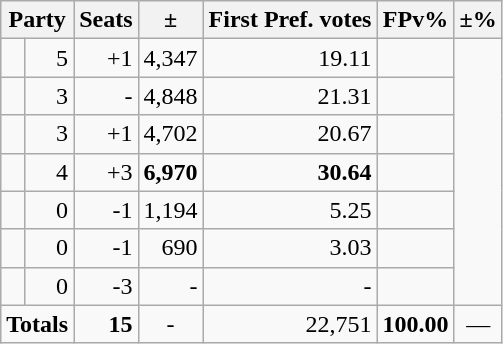<table class=wikitable>
<tr>
<th colspan=2 align=center>Party</th>
<th valign=top>Seats</th>
<th valign=top>±</th>
<th valign=top>First Pref. votes</th>
<th valign=top>FPv%</th>
<th valign=top>±%</th>
</tr>
<tr>
<td></td>
<td align=right>5</td>
<td align=right>+1</td>
<td align=right>4,347</td>
<td align=right>19.11</td>
<td align=right></td>
</tr>
<tr>
<td></td>
<td align=right>3</td>
<td align=right>-</td>
<td align=right>4,848</td>
<td align=right>21.31</td>
<td align=right></td>
</tr>
<tr>
<td></td>
<td align=right>3</td>
<td align=right>+1</td>
<td align=right>4,702</td>
<td align=right>20.67</td>
<td align=right></td>
</tr>
<tr>
<td></td>
<td align=right>4</td>
<td align=right>+3</td>
<td align=right><strong>6,970</strong></td>
<td align=right><strong>30.64</strong></td>
<td align=right></td>
</tr>
<tr>
<td></td>
<td align=right>0</td>
<td align=right>-1</td>
<td align=right>1,194</td>
<td align=right>5.25</td>
<td align=right></td>
</tr>
<tr>
<td></td>
<td align=right>0</td>
<td align=right>-1</td>
<td align=right>690</td>
<td align=right>3.03</td>
<td align=right></td>
</tr>
<tr>
<td></td>
<td align=right>0</td>
<td align=right>-3</td>
<td align=right>-</td>
<td align=right>-</td>
<td align=right></td>
</tr>
<tr>
<td colspan=2 align=center><strong>Totals</strong></td>
<td align=right><strong>15</strong></td>
<td align=center>-</td>
<td align=right>22,751</td>
<td align=center><strong>100.00</strong></td>
<td align=center>—</td>
</tr>
</table>
